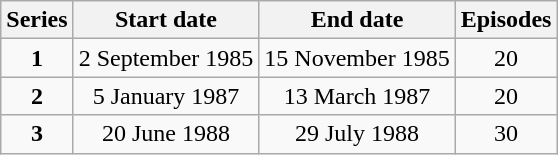<table class="wikitable" style="text-align:center;">
<tr>
<th>Series</th>
<th>Start date</th>
<th>End date</th>
<th>Episodes</th>
</tr>
<tr>
<td><strong>1</strong></td>
<td>2 September 1985</td>
<td>15 November 1985</td>
<td>20</td>
</tr>
<tr>
<td><strong>2</strong></td>
<td>5 January 1987</td>
<td>13 March 1987</td>
<td>20</td>
</tr>
<tr>
<td><strong>3</strong></td>
<td>20 June 1988</td>
<td>29 July 1988</td>
<td>30</td>
</tr>
</table>
